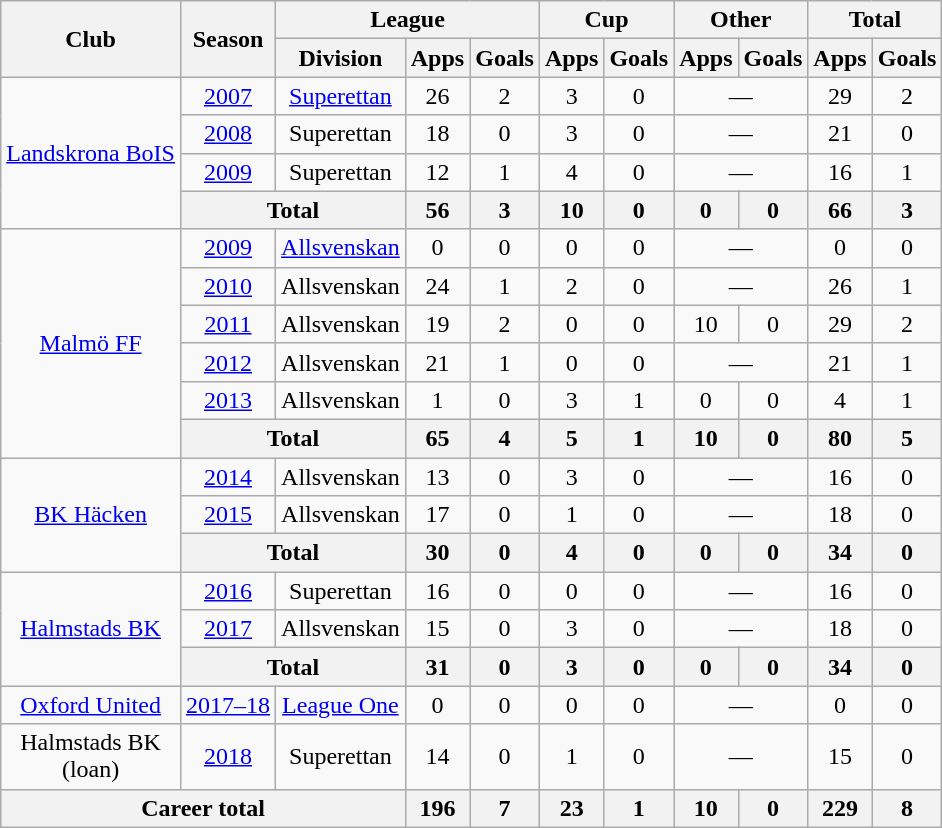<table class="wikitable" style="text-align:center">
<tr>
<th rowspan="2">Club</th>
<th rowspan="2">Season</th>
<th colspan="3">League</th>
<th colspan="2">Cup</th>
<th colspan="2">Other</th>
<th colspan="2">Total</th>
</tr>
<tr>
<th>Division</th>
<th>Apps</th>
<th>Goals</th>
<th>Apps</th>
<th>Goals</th>
<th>Apps</th>
<th>Goals</th>
<th>Apps</th>
<th>Goals</th>
</tr>
<tr>
<td rowspan="4"><a href='#'>Landskrona BoIS</a></td>
<td><a href='#'>2007</a></td>
<td><a href='#'>Superettan</a></td>
<td>26</td>
<td>2</td>
<td>3</td>
<td>0</td>
<td colspan="2">—</td>
<td>29</td>
<td>2</td>
</tr>
<tr>
<td><a href='#'>2008</a></td>
<td>Superettan</td>
<td>18</td>
<td>0</td>
<td>3</td>
<td>0</td>
<td colspan="2">—</td>
<td>21</td>
<td>0</td>
</tr>
<tr>
<td><a href='#'>2009</a></td>
<td>Superettan</td>
<td>12</td>
<td>1</td>
<td>4</td>
<td>0</td>
<td colspan="2">—</td>
<td>16</td>
<td>1</td>
</tr>
<tr>
<th colspan="2">Total</th>
<th>56</th>
<th>3</th>
<th>10</th>
<th>0</th>
<th>0</th>
<th>0</th>
<th>66</th>
<th>3</th>
</tr>
<tr>
<td rowspan="6"><a href='#'>Malmö FF</a></td>
<td><a href='#'>2009</a></td>
<td><a href='#'>Allsvenskan</a></td>
<td>0</td>
<td>0</td>
<td>0</td>
<td>0</td>
<td colspan="2">—</td>
<td>0</td>
<td>0</td>
</tr>
<tr>
<td><a href='#'>2010</a></td>
<td>Allsvenskan</td>
<td>24</td>
<td>1</td>
<td>2</td>
<td>0</td>
<td colspan="2">—</td>
<td>26</td>
<td>1</td>
</tr>
<tr>
<td><a href='#'>2011</a></td>
<td>Allsvenskan</td>
<td>19</td>
<td>2</td>
<td>0</td>
<td>0</td>
<td>10</td>
<td>0</td>
<td>29</td>
<td>2</td>
</tr>
<tr>
<td><a href='#'>2012</a></td>
<td>Allsvenskan</td>
<td>21</td>
<td>1</td>
<td>0</td>
<td>0</td>
<td colspan="2">—</td>
<td>21</td>
<td>1</td>
</tr>
<tr>
<td><a href='#'>2013</a></td>
<td>Allsvenskan</td>
<td>1</td>
<td>0</td>
<td>3</td>
<td>1</td>
<td>0</td>
<td>0</td>
<td>4</td>
<td>1</td>
</tr>
<tr>
<th colspan="2">Total</th>
<th>65</th>
<th>4</th>
<th>5</th>
<th>1</th>
<th>10</th>
<th>0</th>
<th>80</th>
<th>5</th>
</tr>
<tr>
<td rowspan="3"><a href='#'>BK Häcken</a></td>
<td><a href='#'>2014</a></td>
<td>Allsvenskan</td>
<td>13</td>
<td>0</td>
<td>3</td>
<td>0</td>
<td colspan="2">—</td>
<td>16</td>
<td>0</td>
</tr>
<tr>
<td><a href='#'>2015</a></td>
<td>Allsvenskan</td>
<td>17</td>
<td>0</td>
<td>1</td>
<td>0</td>
<td colspan="2">—</td>
<td>18</td>
<td>0</td>
</tr>
<tr>
<th colspan="2">Total</th>
<th>30</th>
<th>0</th>
<th>4</th>
<th>0</th>
<th>0</th>
<th>0</th>
<th>34</th>
<th>0</th>
</tr>
<tr>
<td rowspan="3"><a href='#'>Halmstads BK</a></td>
<td><a href='#'>2016</a></td>
<td>Superettan</td>
<td>16</td>
<td>0</td>
<td>0</td>
<td>0</td>
<td colspan="2">—</td>
<td>16</td>
<td>0</td>
</tr>
<tr>
<td><a href='#'>2017</a></td>
<td>Allsvenskan</td>
<td>15</td>
<td>0</td>
<td>3</td>
<td>0</td>
<td colspan="2">—</td>
<td>18</td>
<td>0</td>
</tr>
<tr>
<th colspan="2">Total</th>
<th>31</th>
<th>0</th>
<th>3</th>
<th>0</th>
<th>0</th>
<th>0</th>
<th>34</th>
<th>0</th>
</tr>
<tr>
<td><a href='#'>Oxford United</a></td>
<td><a href='#'>2017–18</a></td>
<td><a href='#'>League One</a></td>
<td>0</td>
<td>0</td>
<td>0</td>
<td>0</td>
<td colspan="2">—</td>
<td>0</td>
<td>0</td>
</tr>
<tr>
<td>Halmstads BK<br>(loan)</td>
<td><a href='#'>2018</a></td>
<td>Superettan</td>
<td>14</td>
<td>0</td>
<td>1</td>
<td>0</td>
<td colspan="2">—</td>
<td>15</td>
<td>0</td>
</tr>
<tr>
<th colspan="3">Career total</th>
<th>196</th>
<th>7</th>
<th>23</th>
<th>1</th>
<th>10</th>
<th>0</th>
<th>229</th>
<th>8</th>
</tr>
</table>
